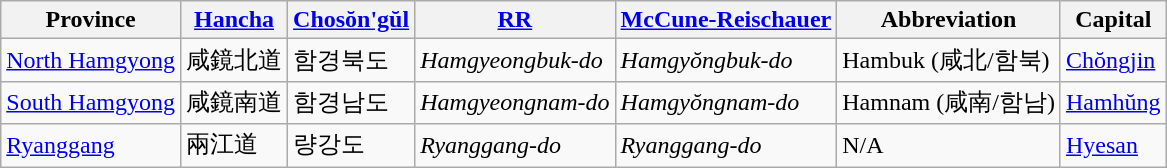<table class="wikitable">
<tr>
<th>Province</th>
<th><a href='#'>Hancha</a></th>
<th><a href='#'>Chosŏn'gŭl</a></th>
<th><a href='#'>RR</a></th>
<th><a href='#'>McCune-Reischauer</a></th>
<th>Abbreviation</th>
<th>Capital</th>
</tr>
<tr>
<td><a href='#'>North Hamgyong</a></td>
<td>咸鏡北道</td>
<td>함경북도</td>
<td><em>Hamgyeongbuk-do</em></td>
<td><em>Hamgyŏngbuk-do</em></td>
<td>Hambuk (咸北/함북)</td>
<td><a href='#'>Chŏngjin</a></td>
</tr>
<tr>
<td><a href='#'>South Hamgyong</a></td>
<td>咸鏡南道</td>
<td>함경남도</td>
<td><em>Hamgyeongnam-do</em></td>
<td><em>Hamgyŏngnam-do</em></td>
<td>Hamnam (咸南/함남)</td>
<td><a href='#'>Hamhŭng</a></td>
</tr>
<tr>
<td><a href='#'>Ryanggang</a></td>
<td>兩江道</td>
<td>량강도</td>
<td><em>Ryanggang-do</em></td>
<td><em>Ryanggang-do</em></td>
<td>N/A</td>
<td><a href='#'>Hyesan</a></td>
</tr>
</table>
